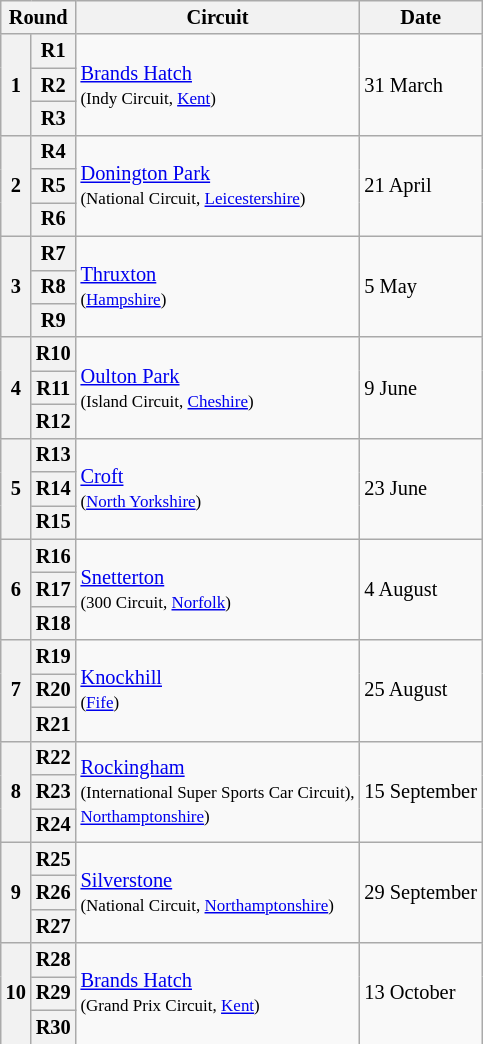<table class="wikitable" style="font-size: 85%">
<tr>
<th colspan=2>Round</th>
<th>Circuit</th>
<th>Date</th>
</tr>
<tr>
<th rowspan=3>1</th>
<th>R1</th>
<td rowspan=3><a href='#'>Brands Hatch</a><br><small>(Indy Circuit, <a href='#'>Kent</a>)</small></td>
<td rowspan=3>31 March</td>
</tr>
<tr>
<th>R2</th>
</tr>
<tr>
<th>R3</th>
</tr>
<tr>
<th rowspan=3>2</th>
<th>R4</th>
<td rowspan=3><a href='#'>Donington Park</a><br><small>(National Circuit, <a href='#'>Leicestershire</a>)</small></td>
<td rowspan=3>21 April</td>
</tr>
<tr>
<th>R5</th>
</tr>
<tr>
<th>R6</th>
</tr>
<tr>
<th rowspan=3>3</th>
<th>R7</th>
<td rowspan=3><a href='#'>Thruxton</a><br><small>(<a href='#'>Hampshire</a>)</small></td>
<td rowspan=3>5 May</td>
</tr>
<tr>
<th>R8</th>
</tr>
<tr>
<th>R9</th>
</tr>
<tr>
<th rowspan=3>4</th>
<th>R10</th>
<td rowspan=3><a href='#'>Oulton Park</a><br><small>(Island Circuit, <a href='#'>Cheshire</a>)</small></td>
<td rowspan=3>9 June</td>
</tr>
<tr>
<th>R11</th>
</tr>
<tr>
<th>R12</th>
</tr>
<tr>
<th rowspan=3>5</th>
<th>R13</th>
<td rowspan=3><a href='#'>Croft</a><br><small>(<a href='#'>North Yorkshire</a>)</small></td>
<td rowspan=3>23 June</td>
</tr>
<tr>
<th>R14</th>
</tr>
<tr>
<th>R15</th>
</tr>
<tr>
<th rowspan=3>6</th>
<th>R16</th>
<td rowspan=3><a href='#'>Snetterton</a><br><small>(300 Circuit, <a href='#'>Norfolk</a>)</small></td>
<td rowspan=3>4 August</td>
</tr>
<tr>
<th>R17</th>
</tr>
<tr>
<th>R18</th>
</tr>
<tr>
<th rowspan=3>7</th>
<th>R19</th>
<td rowspan=3><a href='#'>Knockhill</a><br><small>(<a href='#'>Fife</a>)</small></td>
<td rowspan=3>25 August</td>
</tr>
<tr>
<th>R20</th>
</tr>
<tr>
<th>R21</th>
</tr>
<tr>
<th rowspan=3>8</th>
<th>R22</th>
<td rowspan=3><a href='#'>Rockingham</a><br><small>(International Super Sports Car Circuit), <br><a href='#'>Northamptonshire</a>)</small></td>
<td rowspan=3>15 September</td>
</tr>
<tr>
<th>R23</th>
</tr>
<tr>
<th>R24</th>
</tr>
<tr>
<th rowspan=3>9</th>
<th>R25</th>
<td rowspan=3><a href='#'>Silverstone</a><br><small>(National Circuit, <a href='#'>Northamptonshire</a>)</small></td>
<td rowspan=3>29 September</td>
</tr>
<tr>
<th>R26</th>
</tr>
<tr>
<th>R27</th>
</tr>
<tr>
<th rowspan=3>10</th>
<th>R28</th>
<td rowspan=3><a href='#'>Brands Hatch</a><br><small>(Grand Prix Circuit, <a href='#'>Kent</a>)</small></td>
<td rowspan=3>13 October</td>
</tr>
<tr>
<th>R29</th>
</tr>
<tr>
<th>R30</th>
</tr>
</table>
